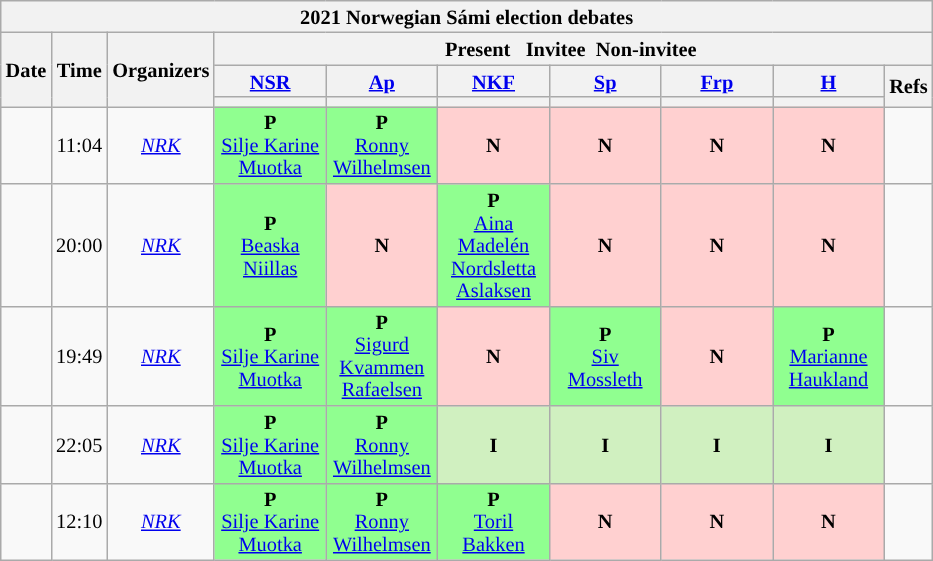<table class="wikitable" style="font-size:85%; line-height:15px; text-align:center;">
<tr>
<th colspan="11">2021 Norwegian Sámi election debates</th>
</tr>
<tr>
<th rowspan="3">Date</th>
<th rowspan="3">Time</th>
<th rowspan="3">Organizers</th>
<th colspan="8"> Present    Invitee  Non-invitee </th>
</tr>
<tr>
<th scope="col" style="width:5em;"><a href='#'>NSR</a></th>
<th scope="col" style="width:5em;"><a href='#'>Ap</a></th>
<th scope="col" style="width:5em;"><a href='#'>NKF</a></th>
<th scope="col" style="width:5em;"><a href='#'>Sp</a></th>
<th scope="col" style="width:5em;"><a href='#'>Frp</a></th>
<th scope="col" style="width:5em;"><a href='#'>H</a></th>
<th rowspan="2">Refs</th>
</tr>
<tr>
<th style="background:"></th>
<th style="background:"></th>
<th style="background:"></th>
<th style="background:"></th>
<th style="background:"></th>
<th style="background:"></th>
</tr>
<tr>
<td></td>
<td>11:04</td>
<td><em><a href='#'>NRK</a></em></td>
<td style="background:#90FF90"><strong>P</strong><br><a href='#'>Silje Karine Muotka</a></td>
<td style="background:#90FF90"><strong>P</strong><br><a href='#'>Ronny Wilhelmsen</a></td>
<td style="background:#FFD0D0"><strong>N</strong><br></td>
<td style="background:#FFD0D0"><strong>N</strong><br></td>
<td style="background:#FFD0D0"><strong>N</strong><br></td>
<td style="background:#FFD0D0"><strong>N</strong><br></td>
<td></td>
</tr>
<tr>
<td></td>
<td>20:00</td>
<td><em><a href='#'>NRK</a></em></td>
<td style="background:#90FF90"><strong>P</strong><br><a href='#'>Beaska Niillas</a></td>
<td style="background:#FFD0D0"><strong>N</strong><br></td>
<td style="background:#90FF90"><strong>P</strong><br><a href='#'>Aina Madelén Nordsletta Aslaksen</a></td>
<td style="background:#FFD0D0"><strong>N</strong><br></td>
<td style="background:#FFD0D0"><strong>N</strong><br></td>
<td style="background:#FFD0D0"><strong>N</strong><br></td>
<td></td>
</tr>
<tr>
<td></td>
<td>19:49</td>
<td><em><a href='#'>NRK</a></em></td>
<td style="background:#90FF90"><strong>P</strong><br><a href='#'>Silje Karine Muotka</a></td>
<td style="background:#90FF90"><strong>P</strong><br><a href='#'>Sigurd Kvammen Rafaelsen</a></td>
<td style="background:#FFD0D0"><strong>N</strong><br></td>
<td style="background:#90FF90"><strong>P</strong><br><a href='#'>Siv Mossleth</a></td>
<td style="background:#FFD0D0"><strong>N</strong><br></td>
<td style="background:#90FF90"><strong>P</strong><br><a href='#'>Marianne Haukland</a></td>
<td></td>
</tr>
<tr>
<td></td>
<td>22:05</td>
<td><em><a href='#'>NRK</a></em></td>
<td style="background:#90FF90"><strong>P</strong><br><a href='#'>Silje Karine Muotka</a></td>
<td style="background:#90FF90"><strong>P</strong><br><a href='#'>Ronny Wilhelmsen</a></td>
<td style="background:#D0F0C0"><strong>I</strong><br></td>
<td style="background:#D0F0C0"><strong>I</strong><br></td>
<td style="background:#D0F0C0"><strong>I</strong><br></td>
<td style="background:#D0F0C0"><strong>I</strong><br></td>
<td></td>
</tr>
<tr>
<td></td>
<td>12:10</td>
<td><em><a href='#'>NRK</a></em></td>
<td style="background:#90FF90"><strong>P</strong><br><a href='#'>Silje Karine Muotka</a></td>
<td style="background:#90FF90"><strong>P</strong><br><a href='#'>Ronny Wilhelmsen</a></td>
<td style="background:#90FF90"><strong>P</strong><br><a href='#'>Toril Bakken</a></td>
<td style="background:#FFD0D0"><strong>N</strong><br></td>
<td style="background:#FFD0D0"><strong>N</strong><br></td>
<td style="background:#FFD0D0"><strong>N</strong><br></td>
<td></td>
</tr>
</table>
